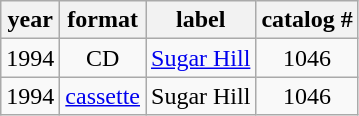<table class="wikitable" style="text-align:center">
<tr>
<th>year</th>
<th>format</th>
<th>label</th>
<th>catalog #</th>
</tr>
<tr>
<td>1994</td>
<td>CD</td>
<td><a href='#'>Sugar Hill</a></td>
<td>1046</td>
</tr>
<tr>
<td>1994</td>
<td><a href='#'>cassette</a></td>
<td>Sugar Hill</td>
<td>1046</td>
</tr>
</table>
